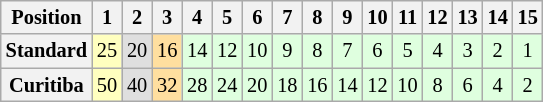<table class="wikitable" style="font-size: 85%">
<tr align="center">
<th>Position</th>
<th>1</th>
<th>2</th>
<th>3</th>
<th>4</th>
<th>5</th>
<th>6</th>
<th>7</th>
<th>8</th>
<th>9</th>
<th>10</th>
<th>11</th>
<th>12</th>
<th>13</th>
<th>14</th>
<th>15</th>
</tr>
<tr align="center">
<th>Standard</th>
<td style="background:#FFFFBF;">25</td>
<td style="background:#DFDFDF;">20</td>
<td style="background:#FFDF9F;">16</td>
<td style="background:#DFFFDF;">14</td>
<td style="background:#DFFFDF;">12</td>
<td style="background:#DFFFDF;">10</td>
<td style="background:#DFFFDF;">9</td>
<td style="background:#DFFFDF;">8</td>
<td style="background:#DFFFDF;">7</td>
<td style="background:#DFFFDF;">6</td>
<td style="background:#DFFFDF;">5</td>
<td style="background:#DFFFDF;">4</td>
<td style="background:#DFFFDF;">3</td>
<td style="background:#DFFFDF;">2</td>
<td style="background:#DFFFDF;">1</td>
</tr>
<tr align="center">
<th>Curitiba</th>
<td style="background:#FFFFBF;">50</td>
<td style="background:#DFDFDF;">40</td>
<td style="background:#FFDF9F;">32</td>
<td style="background:#DFFFDF;">28</td>
<td style="background:#DFFFDF;">24</td>
<td style="background:#DFFFDF;">20</td>
<td style="background:#DFFFDF;">18</td>
<td style="background:#DFFFDF;">16</td>
<td style="background:#DFFFDF;">14</td>
<td style="background:#DFFFDF;">12</td>
<td style="background:#DFFFDF;">10</td>
<td style="background:#DFFFDF;">8</td>
<td style="background:#DFFFDF;">6</td>
<td style="background:#DFFFDF;">4</td>
<td style="background:#DFFFDF;">2</td>
</tr>
</table>
